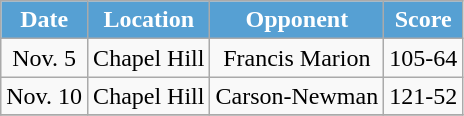<table class="wikitable" style="text-align:center">
<tr>
<th style="background:#56A0D3;color:#FFFFFF;">Date</th>
<th style="background:#56A0D3;color:#FFFFFF;">Location</th>
<th style="background:#56A0D3;color:#FFFFFF;">Opponent</th>
<th style="background:#56A0D3;color:#FFFFFF;">Score</th>
</tr>
<tr>
<td>Nov. 5</td>
<td>Chapel Hill</td>
<td>Francis Marion</td>
<td>105-64</td>
</tr>
<tr>
<td>Nov. 10</td>
<td>Chapel Hill</td>
<td>Carson-Newman</td>
<td>121-52</td>
</tr>
<tr>
</tr>
</table>
